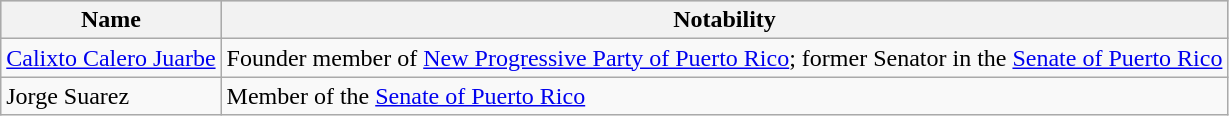<table class="wikitable" style="text-align:left">
<tr bgcolor="#CCCCCC">
<th>Name</th>
<th>Notability</th>
</tr>
<tr>
<td><a href='#'>Calixto Calero Juarbe</a></td>
<td>Founder member of <a href='#'>New Progressive Party of Puerto Rico</a>; former Senator in the <a href='#'>Senate of Puerto Rico</a></td>
</tr>
<tr>
<td>Jorge Suarez</td>
<td>Member of the <a href='#'>Senate of Puerto Rico</a></td>
</tr>
</table>
